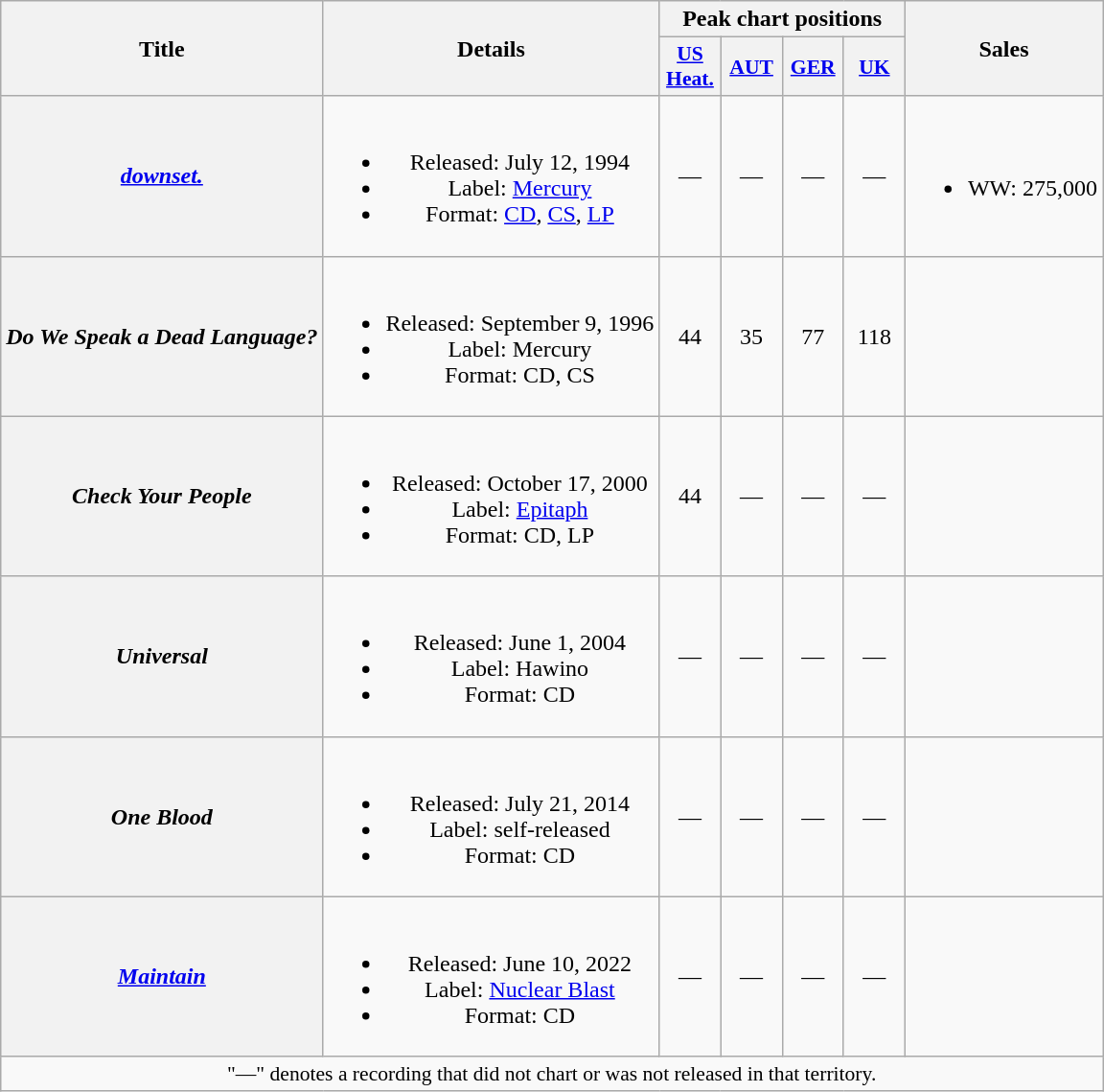<table class="wikitable plainrowheaders" style="text-align:center;">
<tr>
<th scope="col" rowspan="2">Title</th>
<th scope="col" rowspan="2">Details</th>
<th scope="col" colspan="4">Peak chart positions</th>
<th scope="col" rowspan="2">Sales</th>
</tr>
<tr>
<th scope="col" style="width:2.5em;font-size:90%;"><a href='#'>US<br>Heat.</a><br></th>
<th scope="col" style="width:2.5em;font-size:90%;"><a href='#'>AUT</a><br></th>
<th scope="col" style="width:2.5em;font-size:90%;"><a href='#'>GER</a><br></th>
<th scope="col" style="width:2.5em;font-size:90%;"><a href='#'>UK</a><br></th>
</tr>
<tr>
<th scope="row"><em><a href='#'>downset.</a></em></th>
<td><br><ul><li>Released: July 12, 1994</li><li>Label: <a href='#'>Mercury</a></li><li>Format: <a href='#'>CD</a>, <a href='#'>CS</a>, <a href='#'>LP</a></li></ul></td>
<td>—</td>
<td>—</td>
<td>—</td>
<td>—</td>
<td><br><ul><li>WW: 275,000</li></ul></td>
</tr>
<tr>
<th scope="row"><em>Do We Speak a Dead Language?</em></th>
<td><br><ul><li>Released: September 9, 1996</li><li>Label: Mercury</li><li>Format: CD, CS</li></ul></td>
<td>44</td>
<td>35</td>
<td>77</td>
<td>118</td>
<td></td>
</tr>
<tr>
<th scope="row"><em>Check Your People</em></th>
<td><br><ul><li>Released: October 17, 2000</li><li>Label: <a href='#'>Epitaph</a></li><li>Format: CD, LP</li></ul></td>
<td>44</td>
<td>—</td>
<td>—</td>
<td>—</td>
<td></td>
</tr>
<tr>
<th scope="row"><em>Universal</em></th>
<td><br><ul><li>Released: June 1, 2004</li><li>Label: Hawino</li><li>Format: CD</li></ul></td>
<td>—</td>
<td>—</td>
<td>—</td>
<td>—</td>
<td></td>
</tr>
<tr>
<th scope="row"><em>One Blood</em></th>
<td><br><ul><li>Released: July 21, 2014</li><li>Label: self-released</li><li>Format: CD</li></ul></td>
<td>—</td>
<td>—</td>
<td>—</td>
<td>—</td>
<td></td>
</tr>
<tr>
<th scope="row"><em><a href='#'>Maintain</a></em></th>
<td><br><ul><li>Released: June 10, 2022</li><li>Label: <a href='#'>Nuclear Blast</a></li><li>Format: CD</li></ul></td>
<td>—</td>
<td>—</td>
<td>—</td>
<td>—</td>
<td></td>
</tr>
<tr>
<td colspan="7" style="font-size:90%">"—" denotes a recording that did not chart or was not released in that territory.</td>
</tr>
</table>
